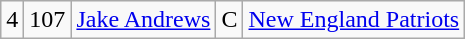<table class="wikitable" style="text-align:center">
<tr>
<td>4</td>
<td>107</td>
<td><a href='#'>Jake Andrews</a></td>
<td>C</td>
<td><a href='#'>New England Patriots</a></td>
</tr>
</table>
